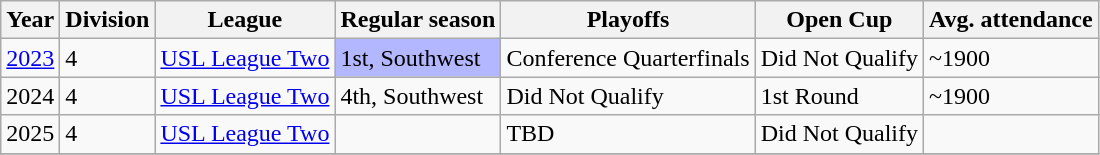<table class="wikitable">
<tr>
<th>Year</th>
<th>Division</th>
<th>League</th>
<th>Regular season</th>
<th>Playoffs</th>
<th>Open Cup</th>
<th>Avg. attendance</th>
</tr>
<tr>
<td><a href='#'>2023</a></td>
<td>4</td>
<td><a href='#'>USL League Two</a></td>
<td bgcolor="B3B7FF">1st, Southwest</td>
<td>Conference Quarterfinals</td>
<td>Did Not Qualify</td>
<td>~1900</td>
</tr>
<tr>
<td>2024</td>
<td>4</td>
<td><a href='#'>USL League Two</a></td>
<td>4th, Southwest</td>
<td>Did Not Qualify</td>
<td>1st Round</td>
<td>~1900</td>
</tr>
<tr>
<td>2025</td>
<td>4</td>
<td><a href='#'>USL League Two</a></td>
<td></td>
<td>TBD</td>
<td>Did Not Qualify</td>
<td></td>
</tr>
<tr>
</tr>
</table>
